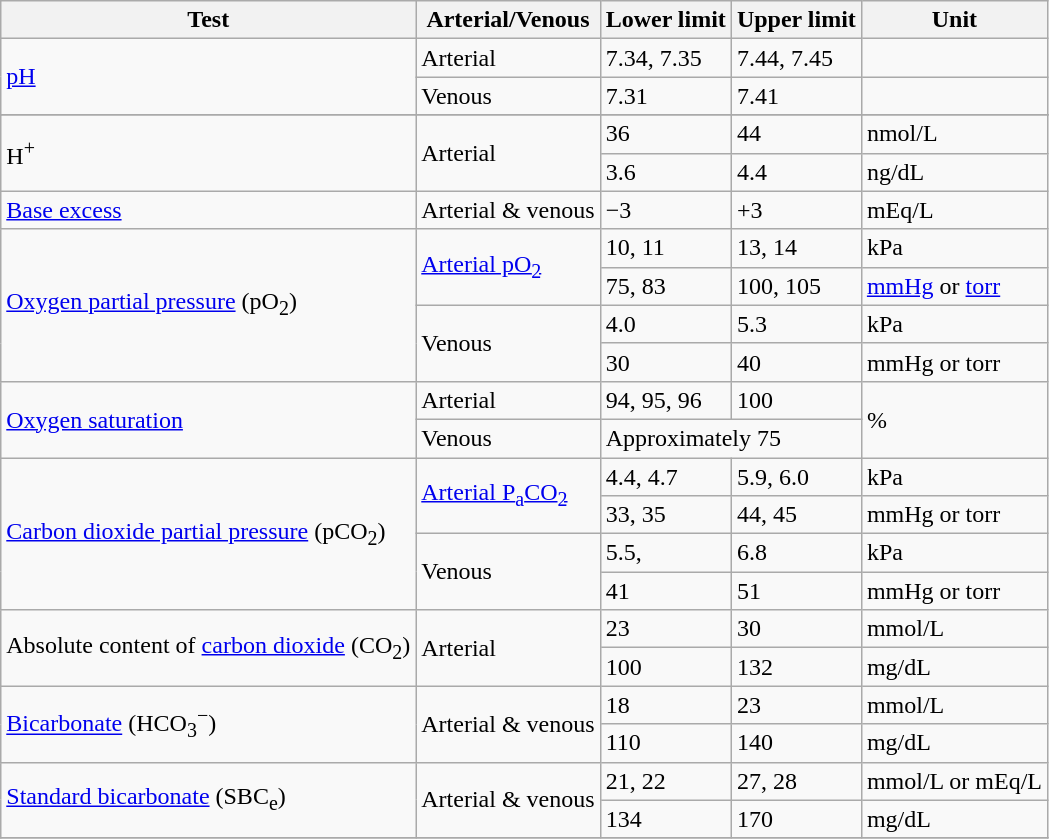<table class="wikitable">
<tr>
<th>Test</th>
<th>Arterial/Venous</th>
<th>Lower limit</th>
<th>Upper limit</th>
<th>Unit</th>
</tr>
<tr>
<td rowspan=2><a href='#'>pH</a></td>
<td>Arterial</td>
<td>7.34, 7.35</td>
<td>7.44, 7.45</td>
<td></td>
</tr>
<tr>
<td>Venous</td>
<td>7.31</td>
<td>7.41</td>
<td></td>
</tr>
<tr>
</tr>
<tr>
<td rowspan=2>H<sup>+</sup></td>
<td rowspan=2>Arterial</td>
<td>36</td>
<td>44</td>
<td>nmol/L</td>
</tr>
<tr>
<td>3.6</td>
<td>4.4</td>
<td>ng/dL</td>
</tr>
<tr>
<td><a href='#'>Base excess</a></td>
<td>Arterial & venous</td>
<td>−3</td>
<td>+3</td>
<td>mEq/L</td>
</tr>
<tr>
<td rowspan=4><a href='#'>Oxygen partial pressure</a> (pO<sub>2</sub>)</td>
<td rowspan=2><a href='#'>Arterial pO<sub>2</sub></a></td>
<td>10, 11</td>
<td>13, 14</td>
<td>kPa</td>
</tr>
<tr>
<td>75, 83</td>
<td>100, 105</td>
<td><a href='#'>mmHg</a> or <a href='#'>torr</a></td>
</tr>
<tr>
<td rowspan=2>Venous</td>
<td>4.0</td>
<td>5.3</td>
<td>kPa</td>
</tr>
<tr>
<td>30</td>
<td>40</td>
<td>mmHg or torr</td>
</tr>
<tr>
<td rowspan=2><a href='#'>Oxygen saturation</a></td>
<td>Arterial</td>
<td>94, 95, 96</td>
<td>100</td>
<td rowspan=2>%</td>
</tr>
<tr>
<td>Venous</td>
<td colspan=2>Approximately 75</td>
</tr>
<tr>
<td rowspan=4><a href='#'>Carbon dioxide partial pressure</a> (pCO<sub>2</sub>)</td>
<td rowspan=2><a href='#'>Arterial P<sub>a</sub>CO<sub>2</sub></a></td>
<td>4.4, 4.7</td>
<td>5.9, 6.0</td>
<td>kPa</td>
</tr>
<tr>
<td>33, 35</td>
<td>44, 45</td>
<td>mmHg or torr</td>
</tr>
<tr>
<td rowspan=2>Venous</td>
<td>5.5,</td>
<td>6.8</td>
<td>kPa</td>
</tr>
<tr>
<td>41</td>
<td>51</td>
<td>mmHg or torr</td>
</tr>
<tr>
<td rowspan=2>Absolute content of <a href='#'>carbon dioxide</a> (CO<sub>2</sub>)</td>
<td rowspan=2>Arterial</td>
<td>23</td>
<td>30</td>
<td>mmol/L</td>
</tr>
<tr>
<td>100</td>
<td>132</td>
<td>mg/dL</td>
</tr>
<tr>
<td rowspan=2><a href='#'>Bicarbonate</a> (HCO<sub>3</sub><sup>−</sup>)</td>
<td rowspan=2>Arterial & venous</td>
<td>18</td>
<td>23</td>
<td>mmol/L</td>
</tr>
<tr>
<td>110</td>
<td>140</td>
<td>mg/dL</td>
</tr>
<tr>
<td rowspan=2><a href='#'>Standard bicarbonate</a> (SBC<sub>e</sub>)</td>
<td rowspan=2>Arterial & venous</td>
<td>21, 22</td>
<td>27, 28</td>
<td>mmol/L or mEq/L</td>
</tr>
<tr>
<td>134</td>
<td>170</td>
<td>mg/dL</td>
</tr>
<tr>
</tr>
</table>
